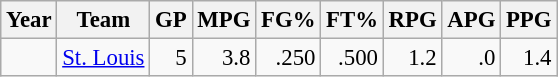<table class="wikitable sortable" style="font-size:95%; text-align:right;">
<tr>
<th>Year</th>
<th>Team</th>
<th>GP</th>
<th>MPG</th>
<th>FG%</th>
<th>FT%</th>
<th>RPG</th>
<th>APG</th>
<th>PPG</th>
</tr>
<tr>
<td style="text-align:left;"></td>
<td style="text-align:left;"><a href='#'>St. Louis</a></td>
<td>5</td>
<td>3.8</td>
<td>.250</td>
<td>.500</td>
<td>1.2</td>
<td>.0</td>
<td>1.4</td>
</tr>
</table>
